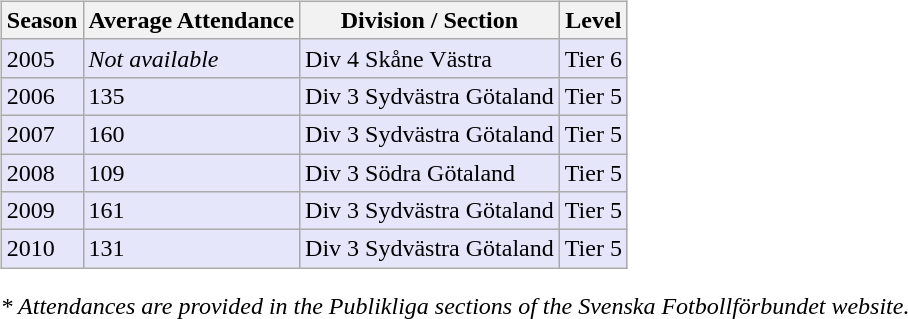<table>
<tr>
<td valign="top" width=0%><br><table class="wikitable">
<tr style="background:#f0f6fa;">
<th><strong>Season</strong></th>
<th><strong>Average Attendance</strong></th>
<th><strong>Division / Section</strong></th>
<th><strong>Level</strong></th>
</tr>
<tr>
<td style="background:#E6E6FA;">2005</td>
<td style="background:#E6E6FA;"><em>Not available</em></td>
<td style="background:#E6E6FA;">Div 4 Skåne Västra</td>
<td style="background:#E6E6FA;">Tier 6</td>
</tr>
<tr>
<td style="background:#E6E6FA;">2006</td>
<td style="background:#E6E6FA;">135</td>
<td style="background:#E6E6FA;">Div 3 Sydvästra Götaland</td>
<td style="background:#E6E6FA;">Tier 5</td>
</tr>
<tr>
<td style="background:#E6E6FA;">2007</td>
<td style="background:#E6E6FA;">160</td>
<td style="background:#E6E6FA;">Div 3 Sydvästra Götaland</td>
<td style="background:#E6E6FA;">Tier 5</td>
</tr>
<tr>
<td style="background:#E6E6FA;">2008</td>
<td style="background:#E6E6FA;">109</td>
<td style="background:#E6E6FA;">Div 3 Södra Götaland</td>
<td style="background:#E6E6FA;">Tier 5</td>
</tr>
<tr>
<td style="background:#E6E6FA;">2009</td>
<td style="background:#E6E6FA;">161</td>
<td style="background:#E6E6FA;">Div 3 Sydvästra Götaland</td>
<td style="background:#E6E6FA;">Tier 5</td>
</tr>
<tr>
<td style="background:#E6E6FA;">2010</td>
<td style="background:#E6E6FA;">131</td>
<td style="background:#E6E6FA;">Div 3 Sydvästra Götaland</td>
<td style="background:#E6E6FA;">Tier 5</td>
</tr>
</table>
<em>* Attendances are provided in the Publikliga sections of the Svenska Fotbollförbundet website.</em></td>
</tr>
</table>
